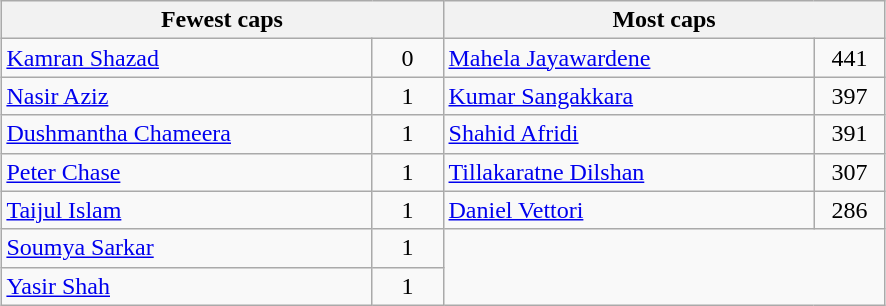<table class="wikitable" style="margin: 1em auto 1em auto;">
<tr>
<th colspan=2 align="center">Fewest caps</th>
<th colspan=2 align=center>Most caps</th>
</tr>
<tr>
<td width=240> <a href='#'>Kamran Shazad</a></td>
<td width=40 align=center>0</td>
<td width=240> <a href='#'>Mahela Jayawardene</a></td>
<td width=40 align=center>441</td>
</tr>
<tr>
<td width=240> <a href='#'>Nasir Aziz</a></td>
<td width=40 align=center>1</td>
<td> <a href='#'>Kumar Sangakkara</a></td>
<td align=center>397</td>
</tr>
<tr>
<td width=240> <a href='#'>Dushmantha Chameera</a></td>
<td align=center>1</td>
<td width=240> <a href='#'>Shahid Afridi</a></td>
<td align=center>391</td>
</tr>
<tr>
<td width=240> <a href='#'>Peter Chase</a></td>
<td align=center>1</td>
<td width=240> <a href='#'>Tillakaratne Dilshan</a></td>
<td align=center>307</td>
</tr>
<tr>
<td width=240> <a href='#'>Taijul Islam</a></td>
<td align=center>1</td>
<td width=240> <a href='#'>Daniel Vettori</a></td>
<td align=center>286</td>
</tr>
<tr>
<td width=240> <a href='#'>Soumya Sarkar</a></td>
<td align=center>1</td>
</tr>
<tr>
<td width=240> <a href='#'>Yasir Shah</a></td>
<td align=center>1</td>
</tr>
</table>
